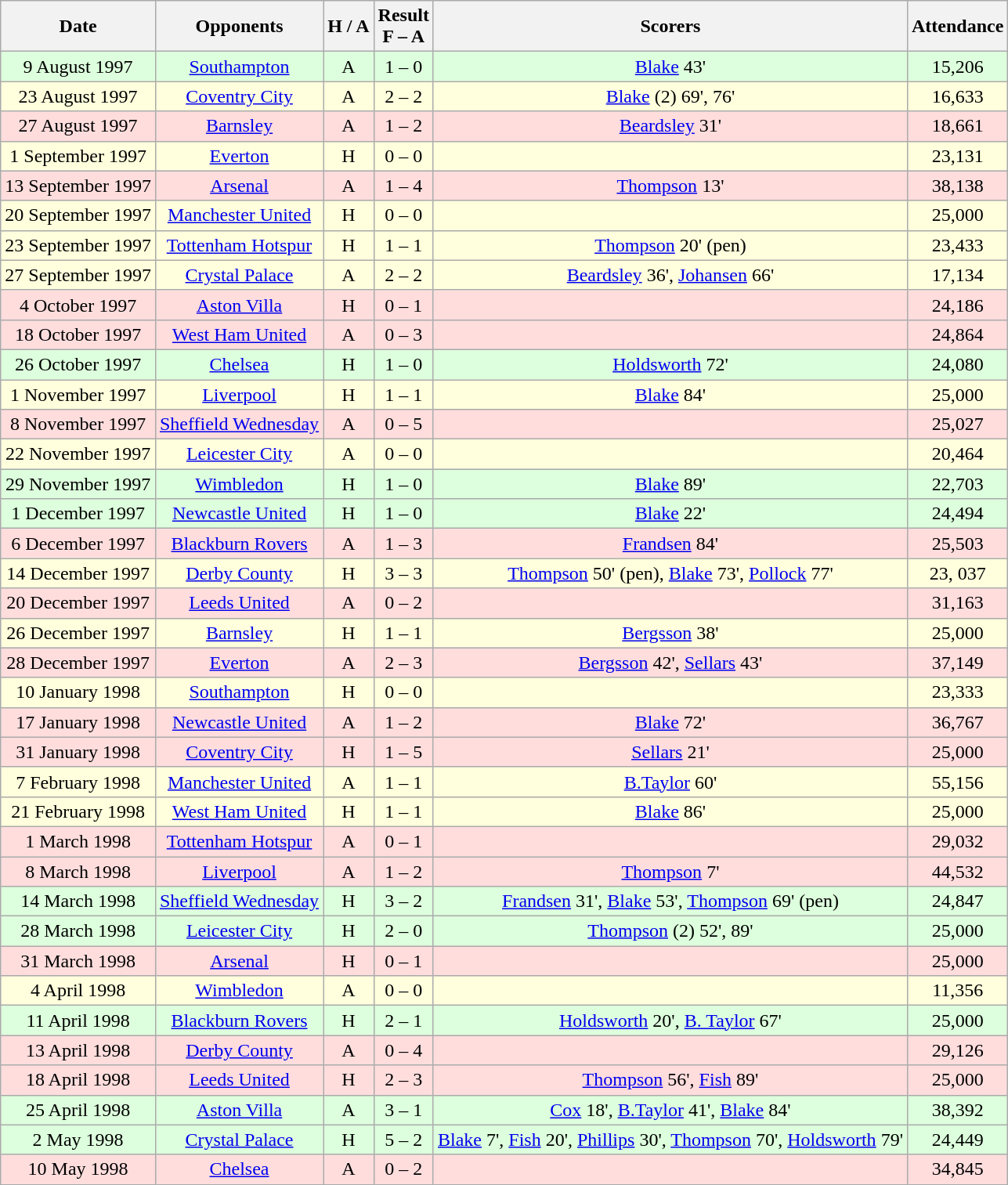<table class="wikitable" style="text-align:center">
<tr>
<th>Date</th>
<th>Opponents</th>
<th>H / A</th>
<th>Result<br>F – A</th>
<th>Scorers</th>
<th>Attendance</th>
</tr>
<tr bgcolor="#ddffdd">
<td>9 August 1997</td>
<td><a href='#'>Southampton</a></td>
<td>A</td>
<td>1 – 0</td>
<td><a href='#'>Blake</a> 43'</td>
<td>15,206</td>
</tr>
<tr bgcolor="#ffffdd">
<td>23 August 1997</td>
<td><a href='#'>Coventry City</a></td>
<td>A</td>
<td>2 – 2</td>
<td><a href='#'>Blake</a> (2) 69', 76'</td>
<td>16,633</td>
</tr>
<tr bgcolor="#ffdddd">
<td>27 August 1997</td>
<td><a href='#'>Barnsley</a></td>
<td>A</td>
<td>1 – 2</td>
<td><a href='#'>Beardsley</a> 31'</td>
<td>18,661</td>
</tr>
<tr bgcolor="#ffffdd">
<td>1 September 1997</td>
<td><a href='#'>Everton</a></td>
<td>H</td>
<td>0 – 0</td>
<td></td>
<td>23,131</td>
</tr>
<tr bgcolor="#ffdddd">
<td>13 September 1997</td>
<td><a href='#'>Arsenal</a></td>
<td>A</td>
<td>1 – 4</td>
<td><a href='#'>Thompson</a> 13'</td>
<td>38,138</td>
</tr>
<tr bgcolor="#ffffdd">
<td>20 September 1997</td>
<td><a href='#'>Manchester United</a></td>
<td>H</td>
<td>0 – 0</td>
<td></td>
<td>25,000</td>
</tr>
<tr bgcolor="#ffffdd">
<td>23 September 1997</td>
<td><a href='#'>Tottenham Hotspur</a></td>
<td>H</td>
<td>1 – 1</td>
<td><a href='#'>Thompson</a> 20' (pen)</td>
<td>23,433</td>
</tr>
<tr bgcolor="#ffffdd">
<td>27 September 1997</td>
<td><a href='#'>Crystal Palace</a></td>
<td>A</td>
<td>2 – 2</td>
<td><a href='#'>Beardsley</a> 36', <a href='#'>Johansen</a> 66'</td>
<td>17,134</td>
</tr>
<tr bgcolor="#ffdddd">
<td>4 October 1997</td>
<td><a href='#'>Aston Villa</a></td>
<td>H</td>
<td>0 – 1</td>
<td></td>
<td>24,186</td>
</tr>
<tr bgcolor="#ffdddd">
<td>18 October 1997</td>
<td><a href='#'>West Ham United</a></td>
<td>A</td>
<td>0 – 3</td>
<td></td>
<td>24,864</td>
</tr>
<tr bgcolor="#ddffdd">
<td>26 October 1997</td>
<td><a href='#'>Chelsea</a></td>
<td>H</td>
<td>1 – 0</td>
<td><a href='#'>Holdsworth</a> 72'</td>
<td>24,080</td>
</tr>
<tr bgcolor="#ffffdd">
<td>1 November 1997</td>
<td><a href='#'>Liverpool</a></td>
<td>H</td>
<td>1 – 1</td>
<td><a href='#'>Blake</a> 84'</td>
<td>25,000</td>
</tr>
<tr bgcolor="#ffdddd">
<td>8 November 1997</td>
<td><a href='#'>Sheffield Wednesday</a></td>
<td>A</td>
<td>0 – 5</td>
<td></td>
<td>25,027</td>
</tr>
<tr bgcolor="#ffffdd">
<td>22 November 1997</td>
<td><a href='#'>Leicester City</a></td>
<td>A</td>
<td>0 – 0</td>
<td></td>
<td>20,464</td>
</tr>
<tr bgcolor="#ddffdd">
<td>29 November 1997</td>
<td><a href='#'>Wimbledon</a></td>
<td>H</td>
<td>1 – 0</td>
<td><a href='#'>Blake</a> 89'</td>
<td>22,703</td>
</tr>
<tr bgcolor="#ddffdd">
<td>1 December 1997</td>
<td><a href='#'>Newcastle United</a></td>
<td>H</td>
<td>1 – 0</td>
<td><a href='#'>Blake</a> 22'</td>
<td>24,494</td>
</tr>
<tr bgcolor="#ffdddd">
<td>6 December 1997</td>
<td><a href='#'>Blackburn Rovers</a></td>
<td>A</td>
<td>1 – 3</td>
<td><a href='#'>Frandsen</a> 84'</td>
<td>25,503</td>
</tr>
<tr bgcolor="#ffffdd">
<td>14 December 1997</td>
<td><a href='#'>Derby County</a></td>
<td>H</td>
<td>3 – 3</td>
<td><a href='#'>Thompson</a> 50' (pen), <a href='#'>Blake</a> 73', <a href='#'>Pollock</a> 77'</td>
<td>23, 037</td>
</tr>
<tr bgcolor="#ffdddd">
<td>20 December 1997</td>
<td><a href='#'>Leeds United</a></td>
<td>A</td>
<td>0 – 2</td>
<td></td>
<td>31,163</td>
</tr>
<tr bgcolor="#ffffdd">
<td>26 December 1997</td>
<td><a href='#'>Barnsley</a></td>
<td>H</td>
<td>1 – 1</td>
<td><a href='#'>Bergsson</a> 38'</td>
<td>25,000</td>
</tr>
<tr bgcolor="#ffdddd">
<td>28 December 1997</td>
<td><a href='#'>Everton</a></td>
<td>A</td>
<td>2 – 3</td>
<td><a href='#'>Bergsson</a> 42', <a href='#'>Sellars</a> 43'</td>
<td>37,149</td>
</tr>
<tr bgcolor="#ffffdd">
<td>10 January 1998</td>
<td><a href='#'>Southampton</a></td>
<td>H</td>
<td>0 – 0</td>
<td></td>
<td>23,333</td>
</tr>
<tr bgcolor="#ffdddd">
<td>17 January 1998</td>
<td><a href='#'>Newcastle United</a></td>
<td>A</td>
<td>1 – 2</td>
<td><a href='#'>Blake</a> 72'</td>
<td>36,767</td>
</tr>
<tr bgcolor="#ffdddd">
<td>31 January 1998</td>
<td><a href='#'>Coventry City</a></td>
<td>H</td>
<td>1 – 5</td>
<td><a href='#'>Sellars</a> 21'</td>
<td>25,000</td>
</tr>
<tr bgcolor="#ffffdd">
<td>7 February 1998</td>
<td><a href='#'>Manchester United</a></td>
<td>A</td>
<td>1 – 1</td>
<td><a href='#'>B.Taylor</a> 60'</td>
<td>55,156</td>
</tr>
<tr bgcolor="#ffffdd">
<td>21 February 1998</td>
<td><a href='#'>West Ham United</a></td>
<td>H</td>
<td>1 – 1</td>
<td><a href='#'>Blake</a> 86'</td>
<td>25,000</td>
</tr>
<tr bgcolor="#ffdddd">
<td>1 March 1998</td>
<td><a href='#'>Tottenham Hotspur</a></td>
<td>A</td>
<td>0 – 1</td>
<td></td>
<td>29,032</td>
</tr>
<tr bgcolor="#ffdddd">
<td>8 March 1998</td>
<td><a href='#'>Liverpool</a></td>
<td>A</td>
<td>1 – 2</td>
<td><a href='#'>Thompson</a> 7'</td>
<td>44,532</td>
</tr>
<tr bgcolor="#ddffdd">
<td>14 March 1998</td>
<td><a href='#'>Sheffield Wednesday</a></td>
<td>H</td>
<td>3 – 2</td>
<td><a href='#'>Frandsen</a> 31', <a href='#'>Blake</a> 53', <a href='#'>Thompson</a> 69' (pen)</td>
<td>24,847</td>
</tr>
<tr bgcolor="#ddffdd">
<td>28 March 1998</td>
<td><a href='#'>Leicester City</a></td>
<td>H</td>
<td>2 – 0</td>
<td><a href='#'>Thompson</a> (2) 52', 89'</td>
<td>25,000</td>
</tr>
<tr bgcolor="#ffdddd">
<td>31 March 1998</td>
<td><a href='#'>Arsenal</a></td>
<td>H</td>
<td>0 – 1</td>
<td></td>
<td>25,000</td>
</tr>
<tr bgcolor="#ffffdd">
<td>4 April 1998</td>
<td><a href='#'>Wimbledon</a></td>
<td>A</td>
<td>0 – 0</td>
<td></td>
<td>11,356</td>
</tr>
<tr bgcolor="#ddffdd">
<td>11 April 1998</td>
<td><a href='#'>Blackburn Rovers</a></td>
<td>H</td>
<td>2 – 1</td>
<td><a href='#'>Holdsworth</a> 20', <a href='#'>B. Taylor</a> 67'</td>
<td>25,000</td>
</tr>
<tr bgcolor="#ffdddd">
<td>13 April 1998</td>
<td><a href='#'>Derby County</a></td>
<td>A</td>
<td>0 – 4</td>
<td></td>
<td>29,126</td>
</tr>
<tr bgcolor="#ffdddd">
<td>18 April 1998</td>
<td><a href='#'>Leeds United</a></td>
<td>H</td>
<td>2 – 3</td>
<td><a href='#'>Thompson</a> 56', <a href='#'>Fish</a> 89'</td>
<td>25,000</td>
</tr>
<tr bgcolor="#ddffdd">
<td>25 April 1998</td>
<td><a href='#'>Aston Villa</a></td>
<td>A</td>
<td>3 – 1</td>
<td><a href='#'>Cox</a> 18', <a href='#'>B.Taylor</a> 41', <a href='#'>Blake</a> 84'</td>
<td>38,392</td>
</tr>
<tr bgcolor="#ddffdd">
<td>2 May 1998</td>
<td><a href='#'>Crystal Palace</a></td>
<td>H</td>
<td>5 – 2</td>
<td><a href='#'>Blake</a> 7', <a href='#'>Fish</a> 20', <a href='#'>Phillips</a> 30', <a href='#'>Thompson</a> 70', <a href='#'>Holdsworth</a> 79'</td>
<td>24,449</td>
</tr>
<tr bgcolor="#ffdddd">
<td>10 May 1998</td>
<td><a href='#'>Chelsea</a></td>
<td>A</td>
<td>0 – 2</td>
<td></td>
<td>34,845</td>
</tr>
</table>
